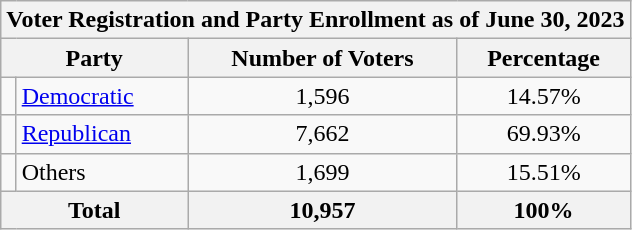<table class=wikitable>
<tr>
<th colspan = 6>Voter Registration and Party Enrollment as of June 30, 2023</th>
</tr>
<tr>
<th colspan = 2>Party</th>
<th>Number of Voters</th>
<th>Percentage</th>
</tr>
<tr>
<td></td>
<td><a href='#'>Democratic</a></td>
<td align = center>1,596</td>
<td align = center>14.57%</td>
</tr>
<tr>
<td></td>
<td><a href='#'>Republican</a></td>
<td align = center>7,662</td>
<td align = center>69.93%</td>
</tr>
<tr>
<td></td>
<td>Others</td>
<td align = center>1,699</td>
<td align = center>15.51%</td>
</tr>
<tr>
<th colspan = 2>Total</th>
<th align = center>10,957</th>
<th align = center>100%</th>
</tr>
</table>
